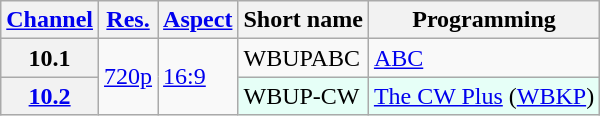<table class="wikitable">
<tr>
<th><a href='#'>Channel</a></th>
<th><a href='#'>Res.</a></th>
<th><a href='#'>Aspect</a></th>
<th>Short name</th>
<th>Programming</th>
</tr>
<tr>
<th scope = "row">10.1</th>
<td rowspan="2"><a href='#'>720p</a></td>
<td rowspan="2"><a href='#'>16:9</a></td>
<td>WBUPABC</td>
<td><a href='#'>ABC</a></td>
</tr>
<tr>
<th scope = "row"><a href='#'>10.2</a></th>
<td style="background-color: #E6FFF7;">WBUP-CW</td>
<td style="background-color: #E6FFF7;"><a href='#'>The CW Plus</a> (<a href='#'>WBKP</a>)</td>
</tr>
</table>
